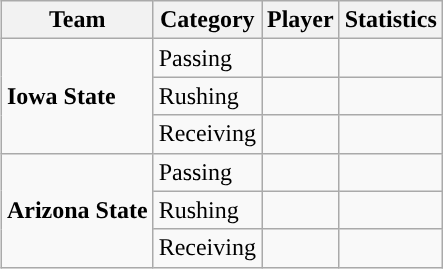<table class="wikitable" style="float: right;">
<tr>
<th>Team</th>
<th>Category</th>
<th>Player</th>
<th>Statistics</th>
</tr>
<tr>
<td rowspan=3><strong>Iowa State</strong></td>
<td>Passing</td>
<td></td>
<td></td>
</tr>
<tr>
<td>Rushing</td>
<td></td>
<td></td>
</tr>
<tr>
<td>Receiving</td>
<td></td>
<td></td>
</tr>
<tr>
<td rowspan=3><strong>Arizona State</strong></td>
<td>Passing</td>
<td></td>
<td></td>
</tr>
<tr>
<td>Rushing</td>
<td></td>
<td></td>
</tr>
<tr>
<td>Receiving</td>
<td></td>
<td></td>
</tr>
</table>
